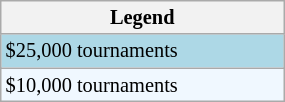<table class="wikitable" style="font-size:85%;" width=15%>
<tr>
<th>Legend</th>
</tr>
<tr style="background:lightblue;">
<td>$25,000 tournaments</td>
</tr>
<tr style="background:#f0f8ff;">
<td>$10,000 tournaments</td>
</tr>
</table>
